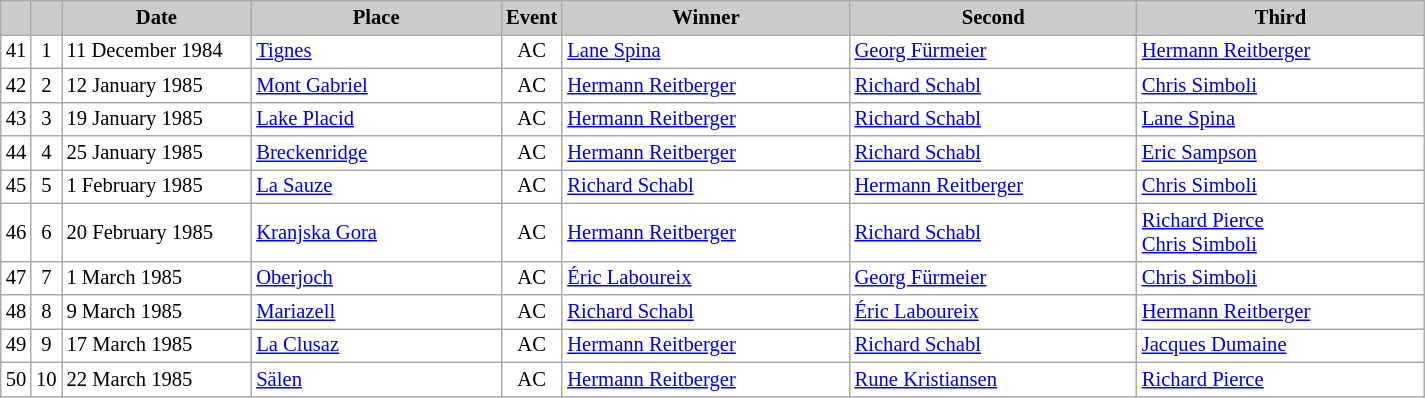<table class="wikitable plainrowheaders" style="background:#fff; font-size:86%; line-height:16px; border:grey solid 1px; border-collapse:collapse;">
<tr style="background:#ccc; text-align:center;">
<th scope="col" style="background:#ccc; width=20 px;"></th>
<th scope="col" style="background:#ccc; width=30 px;"></th>
<th scope="col" style="background:#ccc; width:120px;">Date</th>
<th scope="col" style="background:#ccc; width:160px;">Place</th>
<th scope="col" style="background:#ccc; width:15px;">Event</th>
<th scope="col" style="background:#ccc; width:185px;">Winner</th>
<th scope="col" style="background:#ccc; width:185px;">Second</th>
<th scope="col" style="background:#ccc; width:185px;">Third</th>
</tr>
<tr>
<td align=center>41</td>
<td align=center>1</td>
<td>11 December 1984</td>
<td> <a href='#'>Tignes</a></td>
<td align=center>AC</td>
<td> <a href='#'>Lane Spina</a></td>
<td> <a href='#'>Georg Fürmeier</a></td>
<td> <a href='#'>Hermann Reitberger</a></td>
</tr>
<tr>
<td align=center>42</td>
<td align=center>2</td>
<td>12 January 1985</td>
<td> <a href='#'>Mont Gabriel</a></td>
<td align=center>AC</td>
<td> <a href='#'>Hermann Reitberger</a></td>
<td> <a href='#'>Richard Schabl</a></td>
<td> <a href='#'>Chris Simboli</a></td>
</tr>
<tr>
<td align=center>43</td>
<td align=center>3</td>
<td>19 January 1985</td>
<td> <a href='#'>Lake Placid</a></td>
<td align=center>AC</td>
<td> <a href='#'>Hermann Reitberger</a></td>
<td> <a href='#'>Richard Schabl</a></td>
<td> <a href='#'>Lane Spina</a></td>
</tr>
<tr>
<td align=center>44</td>
<td align=center>4</td>
<td>25 January 1985</td>
<td> <a href='#'>Breckenridge</a></td>
<td align=center>AC</td>
<td> <a href='#'>Hermann Reitberger</a></td>
<td> <a href='#'>Richard Schabl</a></td>
<td> <a href='#'>Eric Sampson</a></td>
</tr>
<tr>
<td align=center>45</td>
<td align=center>5</td>
<td>1 February 1985</td>
<td> <a href='#'>La Sauze</a></td>
<td align=center>AC</td>
<td> <a href='#'>Richard Schabl</a></td>
<td> <a href='#'>Hermann Reitberger</a></td>
<td> <a href='#'>Chris Simboli</a></td>
</tr>
<tr>
<td align=center>46</td>
<td align=center>6</td>
<td>20 February 1985</td>
<td> <a href='#'>Kranjska Gora</a></td>
<td align=center>AC</td>
<td> <a href='#'>Hermann Reitberger</a></td>
<td> <a href='#'>Richard Schabl</a></td>
<td> <a href='#'>Richard Pierce</a><br> <a href='#'>Chris Simboli</a></td>
</tr>
<tr>
<td align=center>47</td>
<td align=center>7</td>
<td>1 March 1985</td>
<td> <a href='#'>Oberjoch</a></td>
<td align=center>AC</td>
<td> <a href='#'>Éric Laboureix</a></td>
<td> <a href='#'>Georg Fürmeier</a></td>
<td> <a href='#'>Chris Simboli</a></td>
</tr>
<tr>
<td align=center>48</td>
<td align=center>8</td>
<td>9 March 1985</td>
<td> <a href='#'>Mariazell</a></td>
<td align=center>AC</td>
<td> <a href='#'>Richard Schabl</a></td>
<td> <a href='#'>Éric Laboureix</a></td>
<td> <a href='#'>Hermann Reitberger</a></td>
</tr>
<tr>
<td align=center>49</td>
<td align=center>9</td>
<td>17 March 1985</td>
<td> <a href='#'>La Clusaz</a></td>
<td align=center>AC</td>
<td> <a href='#'>Hermann Reitberger</a></td>
<td> <a href='#'>Richard Schabl</a></td>
<td> <a href='#'>Jacques Dumaine</a></td>
</tr>
<tr>
<td align=center>50</td>
<td align=center>10</td>
<td>22 March 1985</td>
<td> <a href='#'>Sälen</a></td>
<td align=center>AC</td>
<td> <a href='#'>Hermann Reitberger</a></td>
<td> <a href='#'>Rune Kristiansen</a></td>
<td> <a href='#'>Richard Pierce</a></td>
</tr>
</table>
